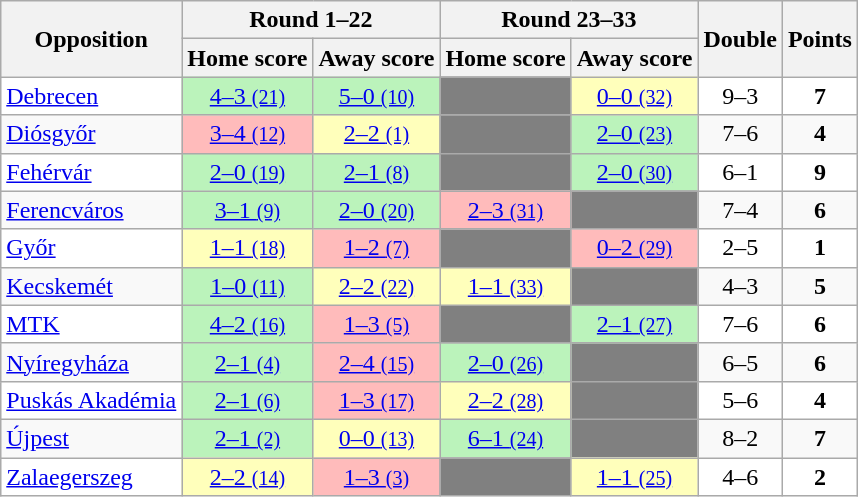<table class="wikitable" style="text-align: center;">
<tr>
<th rowspan="2">Opposition</th>
<th colspan="2">Round 1–22</th>
<th colspan="2">Round 23–33</th>
<th rowspan="2">Double</th>
<th rowspan="2">Points</th>
</tr>
<tr>
<th>Home score</th>
<th>Away score</th>
<th>Home score</th>
<th>Away score</th>
</tr>
<tr bgcolor="white">
<td align=left><a href='#'>Debrecen</a></td>
<td bgcolor=#BBF3BB><a href='#'>4–3 <small>(21)</small></a></td>
<td bgcolor=#BBF3BB><a href='#'>5–0 <small>(10)</small></a></td>
<td bgcolor=grey></td>
<td bgcolor=#FFFFBB><a href='#'>0–0 <small>(32)</small></a></td>
<td>9–3</td>
<td><strong>7</strong></td>
</tr>
<tr>
<td align=left><a href='#'>Diósgyőr</a></td>
<td bgcolor=#FFBBBB><a href='#'>3–4 <small>(12)</small></a></td>
<td bgcolor=#FFFFBB><a href='#'>2–2 <small>(1)</small></a></td>
<td bgcolor=grey></td>
<td bgcolor=#BBF3BB><a href='#'>2–0 <small>(23)</small></a></td>
<td>7–6</td>
<td><strong>4</strong></td>
</tr>
<tr bgcolor="white">
<td align=left><a href='#'>Fehérvár</a></td>
<td bgcolor=#BBF3BB><a href='#'>2–0 <small>(19)</small></a></td>
<td bgcolor=#BBF3BB><a href='#'>2–1 <small>(8)</small></a></td>
<td bgcolor=grey></td>
<td bgcolor=#BBF3BB><a href='#'>2–0 <small>(30)</small></a></td>
<td>6–1</td>
<td><strong>9</strong></td>
</tr>
<tr>
<td align=left><a href='#'>Ferencváros</a></td>
<td bgcolor=#BBF3BB><a href='#'>3–1 <small>(9)</small></a></td>
<td bgcolor=#BBF3BB><a href='#'>2–0 <small>(20)</small></a></td>
<td bgcolor=#FFBBBB><a href='#'>2–3 <small>(31)</small></a></td>
<td bgcolor=grey></td>
<td>7–4</td>
<td><strong>6</strong></td>
</tr>
<tr bgcolor="white">
<td align=left><a href='#'>Győr</a></td>
<td bgcolor=#FFFFBB><a href='#'>1–1 <small>(18)</small></a></td>
<td bgcolor=#FFBBBB><a href='#'>1–2 <small>(7)</small></a></td>
<td bgcolor=grey></td>
<td bgcolor=#FFBBBB><a href='#'>0–2 <small>(29)</small></a></td>
<td>2–5</td>
<td><strong>1</strong></td>
</tr>
<tr>
<td align=left><a href='#'>Kecskemét</a></td>
<td bgcolor=#BBF3BB><a href='#'>1–0 <small>(11)</small></a></td>
<td bgcolor=#FFFFBB><a href='#'>2–2 <small>(22)</small></a></td>
<td bgcolor=#FFFFBB><a href='#'>1–1 <small>(33)</small></a></td>
<td bgcolor=grey></td>
<td>4–3</td>
<td><strong>5</strong></td>
</tr>
<tr bgcolor="white">
<td align=left><a href='#'>MTK</a></td>
<td bgcolor=#BBF3BB><a href='#'>4–2 <small>(16)</small></a></td>
<td bgcolor=#FFBBBB><a href='#'>1–3 <small>(5)</small></a></td>
<td bgcolor=grey></td>
<td bgcolor=#BBF3BB><a href='#'>2–1 <small>(27)</small></a></td>
<td>7–6</td>
<td><strong>6</strong></td>
</tr>
<tr>
<td align=left><a href='#'>Nyíregyháza</a></td>
<td bgcolor=#BBF3BB><a href='#'>2–1 <small>(4)</small></a></td>
<td bgcolor=#FFBBBB><a href='#'>2–4 <small>(15)</small></a></td>
<td bgcolor=#BBF3BB><a href='#'>2–0 <small>(26)</small></a></td>
<td bgcolor=grey></td>
<td>6–5</td>
<td><strong>6</strong></td>
</tr>
<tr bgcolor="white">
<td align=left><a href='#'>Puskás Akadémia</a></td>
<td bgcolor=#BBF3BB><a href='#'>2–1 <small>(6)</small></a></td>
<td bgcolor=#FFBBBB><a href='#'>1–3 <small>(17)</small></a></td>
<td bgcolor=#FFFFBB><a href='#'>2–2 <small>(28)</small></a></td>
<td bgcolor=grey></td>
<td>5–6</td>
<td><strong>4</strong></td>
</tr>
<tr>
<td align=left><a href='#'>Újpest</a></td>
<td bgcolor=#BBF3BB><a href='#'>2–1 <small>(2)</small></a></td>
<td bgcolor=#FFFFBB><a href='#'>0–0 <small>(13)</small></a></td>
<td bgcolor=#BBF3BB><a href='#'>6–1 <small>(24)</small></a></td>
<td bgcolor=grey></td>
<td>8–2</td>
<td><strong>7</strong></td>
</tr>
<tr bgcolor="white">
<td align=left><a href='#'>Zalaegerszeg</a></td>
<td bgcolor=#FFFFBB><a href='#'>2–2 <small>(14)</small></a></td>
<td bgcolor=#FFBBBB><a href='#'>1–3 <small>(3)</small></a></td>
<td bgcolor=grey></td>
<td bgcolor=#FFFFBB><a href='#'>1–1 <small>(25)</small></a></td>
<td>4–6</td>
<td><strong>2</strong></td>
</tr>
</table>
